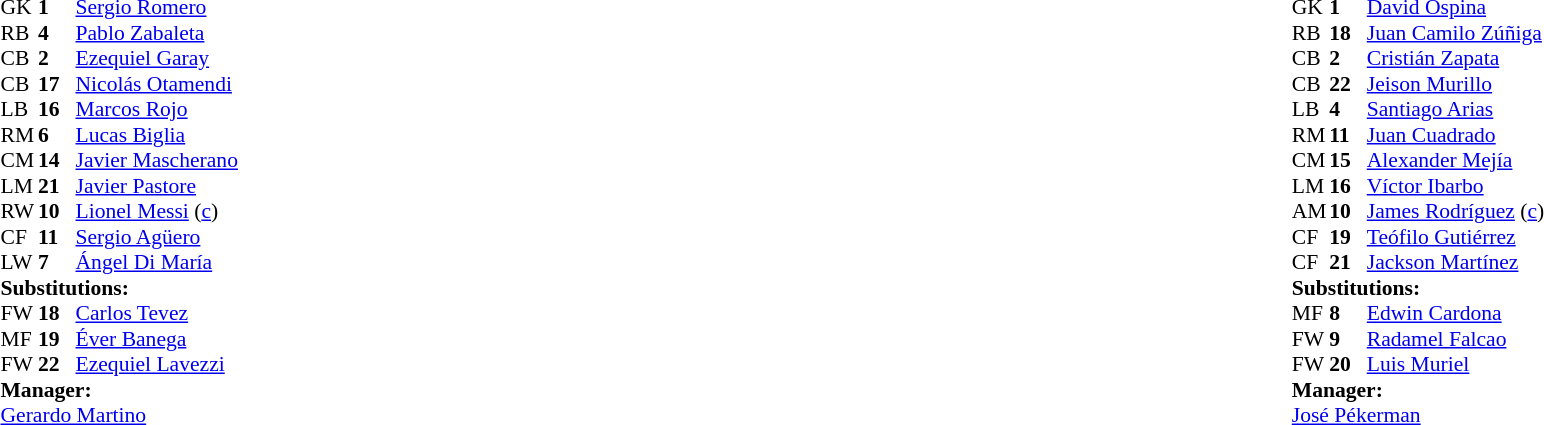<table width="100%">
<tr>
<td valign="top" width="40%"><br><table style="font-size:90%;" cellspacing="0" cellpadding="0">
<tr>
<th width="25"></th>
<th width="25"></th>
</tr>
<tr>
<td>GK</td>
<td><strong>1</strong></td>
<td><a href='#'>Sergio Romero</a></td>
</tr>
<tr>
<td>RB</td>
<td><strong>4</strong></td>
<td><a href='#'>Pablo Zabaleta</a></td>
</tr>
<tr>
<td>CB</td>
<td><strong>2</strong></td>
<td><a href='#'>Ezequiel Garay</a></td>
</tr>
<tr>
<td>CB</td>
<td><strong>17</strong></td>
<td><a href='#'>Nicolás Otamendi</a></td>
</tr>
<tr>
<td>LB</td>
<td><strong>16</strong></td>
<td><a href='#'>Marcos Rojo</a></td>
</tr>
<tr>
<td>RM</td>
<td><strong>6</strong></td>
<td><a href='#'>Lucas Biglia</a></td>
</tr>
<tr>
<td>CM</td>
<td><strong>14</strong></td>
<td><a href='#'>Javier Mascherano</a></td>
<td></td>
</tr>
<tr>
<td>LM</td>
<td><strong>21</strong></td>
<td><a href='#'>Javier Pastore</a></td>
<td></td>
<td></td>
</tr>
<tr>
<td>RW</td>
<td><strong>10</strong></td>
<td><a href='#'>Lionel Messi</a> (<a href='#'>c</a>)</td>
<td></td>
</tr>
<tr>
<td>CF</td>
<td><strong>11</strong></td>
<td><a href='#'>Sergio Agüero</a></td>
<td></td>
<td></td>
</tr>
<tr>
<td>LW</td>
<td><strong>7</strong></td>
<td><a href='#'>Ángel Di María</a></td>
<td></td>
<td></td>
</tr>
<tr>
<td colspan=3><strong>Substitutions:</strong></td>
</tr>
<tr>
<td>FW</td>
<td><strong>18</strong></td>
<td><a href='#'>Carlos Tevez</a></td>
<td></td>
<td></td>
</tr>
<tr>
<td>MF</td>
<td><strong>19</strong></td>
<td><a href='#'>Éver Banega</a></td>
<td></td>
<td></td>
</tr>
<tr>
<td>FW</td>
<td><strong>22</strong></td>
<td><a href='#'>Ezequiel Lavezzi</a></td>
<td></td>
<td></td>
</tr>
<tr>
<td colspan=3><strong>Manager:</strong></td>
</tr>
<tr>
<td colspan=4><a href='#'>Gerardo Martino</a></td>
</tr>
</table>
</td>
<td valign="top"></td>
<td valign="top" width="50%"><br><table style="font-size:90%;" cellspacing="0" cellpadding="0" align="center">
<tr>
<th width=25></th>
<th width=25></th>
</tr>
<tr>
<td>GK</td>
<td><strong>1</strong></td>
<td><a href='#'>David Ospina</a></td>
</tr>
<tr>
<td>RB</td>
<td><strong>18</strong></td>
<td><a href='#'>Juan Camilo Zúñiga</a></td>
</tr>
<tr>
<td>CB</td>
<td><strong>2</strong></td>
<td><a href='#'>Cristián Zapata</a></td>
</tr>
<tr>
<td>CB</td>
<td><strong>22</strong></td>
<td><a href='#'>Jeison Murillo</a></td>
</tr>
<tr>
<td>LB</td>
<td><strong>4</strong></td>
<td><a href='#'>Santiago Arias</a></td>
<td></td>
</tr>
<tr>
<td>RM</td>
<td><strong>11</strong></td>
<td><a href='#'>Juan Cuadrado</a></td>
<td></td>
</tr>
<tr>
<td>CM</td>
<td><strong>15</strong></td>
<td><a href='#'>Alexander Mejía</a></td>
<td></td>
</tr>
<tr>
<td>LM</td>
<td><strong>16</strong></td>
<td><a href='#'>Víctor Ibarbo</a></td>
<td></td>
<td></td>
</tr>
<tr>
<td>AM</td>
<td><strong>10</strong></td>
<td><a href='#'>James Rodríguez</a> (<a href='#'>c</a>)</td>
<td></td>
</tr>
<tr>
<td>CF</td>
<td><strong>19</strong></td>
<td><a href='#'>Teófilo Gutiérrez</a></td>
<td></td>
<td></td>
</tr>
<tr>
<td>CF</td>
<td><strong>21</strong></td>
<td><a href='#'>Jackson Martínez</a></td>
<td></td>
<td></td>
</tr>
<tr>
<td colspan=3><strong>Substitutions:</strong></td>
</tr>
<tr>
<td>MF</td>
<td><strong>8</strong></td>
<td><a href='#'>Edwin Cardona</a></td>
<td></td>
<td></td>
</tr>
<tr>
<td>FW</td>
<td><strong>9</strong></td>
<td><a href='#'>Radamel Falcao</a></td>
<td></td>
<td></td>
</tr>
<tr>
<td>FW</td>
<td><strong>20</strong></td>
<td><a href='#'>Luis Muriel</a></td>
<td></td>
<td></td>
</tr>
<tr>
<td colspan=3><strong>Manager:</strong></td>
</tr>
<tr>
<td colspan=4> <a href='#'>José Pékerman</a></td>
</tr>
</table>
</td>
</tr>
</table>
